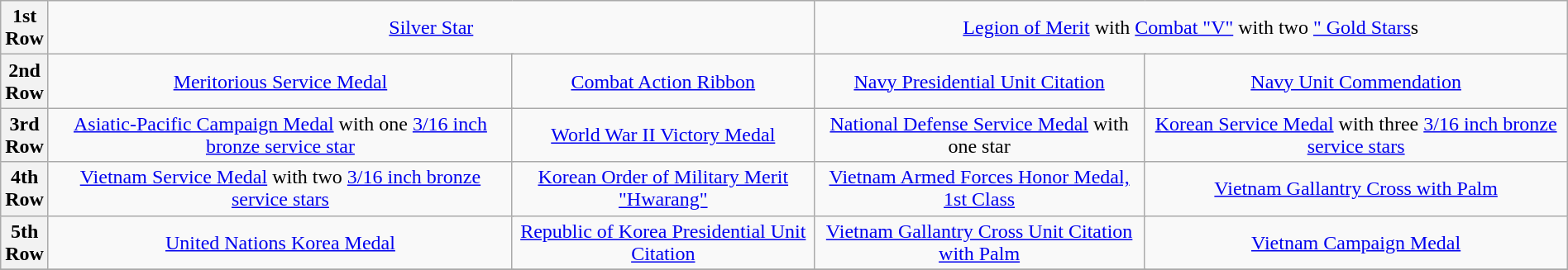<table class="wikitable" style="margin:1em auto; text-align:center;">
<tr>
<th>1st<br> Row</th>
<td colspan="8"><a href='#'>Silver Star</a></td>
<td colspan="7"><a href='#'>Legion of Merit</a> with <a href='#'>Combat "V"</a> with two <a href='#'>" Gold Stars</a>s</td>
</tr>
<tr>
<th>2nd<br> Row</th>
<td colspan="4"><a href='#'>Meritorious Service Medal</a></td>
<td colspan="4"><a href='#'>Combat Action Ribbon</a></td>
<td colspan="4"><a href='#'>Navy Presidential Unit Citation</a></td>
<td colspan="4"><a href='#'>Navy Unit Commendation</a></td>
</tr>
<tr>
<th>3rd<br> Row</th>
<td colspan="4"><a href='#'>Asiatic-Pacific Campaign Medal</a> with one <a href='#'>3/16 inch bronze service star</a></td>
<td colspan="4"><a href='#'>World War II Victory Medal</a></td>
<td colspan="4"><a href='#'>National Defense Service Medal</a> with one star</td>
<td colspan="4"><a href='#'>Korean Service Medal</a> with three <a href='#'>3/16 inch bronze service stars</a></td>
</tr>
<tr>
<th>4th<br> Row</th>
<td colspan="4"><a href='#'>Vietnam Service Medal</a> with two <a href='#'>3/16 inch bronze service stars</a></td>
<td colspan="4"><a href='#'>Korean Order of Military Merit "Hwarang"</a></td>
<td colspan="4"><a href='#'>Vietnam Armed Forces Honor Medal, 1st Class</a></td>
<td colspan="4"><a href='#'>Vietnam Gallantry Cross with Palm</a></td>
</tr>
<tr>
<th>5th<br> Row</th>
<td colspan="4"><a href='#'>United Nations Korea Medal</a></td>
<td colspan="4"><a href='#'>Republic of Korea Presidential Unit Citation</a></td>
<td colspan="4"><a href='#'>Vietnam Gallantry Cross Unit Citation with Palm</a></td>
<td colspan="4"><a href='#'>Vietnam Campaign Medal</a></td>
</tr>
<tr>
</tr>
</table>
